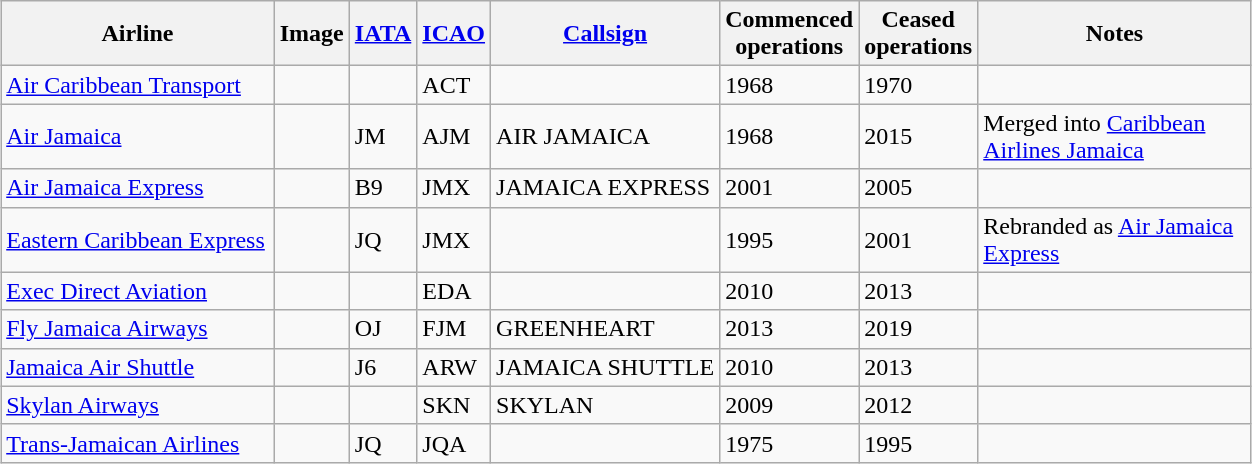<table class="wikitable sortable" style="border-collapse:collapse; margin:auto;" border="1" cellpadding="3">
<tr valign="middle">
<th style="width:175px;">Airline</th>
<th>Image</th>
<th><a href='#'>IATA</a></th>
<th><a href='#'>ICAO</a></th>
<th><a href='#'>Callsign</a></th>
<th>Commenced<br>operations</th>
<th>Ceased<br>operations</th>
<th style="width:175px;">Notes</th>
</tr>
<tr>
<td><a href='#'>Air Caribbean Transport</a></td>
<td></td>
<td></td>
<td>ACT</td>
<td></td>
<td>1968</td>
<td>1970</td>
<td></td>
</tr>
<tr>
<td><a href='#'>Air Jamaica</a></td>
<td></td>
<td>JM</td>
<td>AJM</td>
<td>AIR JAMAICA</td>
<td>1968</td>
<td>2015</td>
<td>Merged into <a href='#'>Caribbean Airlines Jamaica</a></td>
</tr>
<tr>
<td><a href='#'>Air Jamaica Express</a></td>
<td></td>
<td>B9</td>
<td>JMX</td>
<td>JAMAICA EXPRESS</td>
<td>2001</td>
<td>2005</td>
<td></td>
</tr>
<tr>
<td><a href='#'>Eastern Caribbean Express</a></td>
<td></td>
<td>JQ</td>
<td>JMX</td>
<td></td>
<td>1995</td>
<td>2001</td>
<td>Rebranded as <a href='#'>Air Jamaica Express</a></td>
</tr>
<tr>
<td><a href='#'>Exec Direct Aviation</a></td>
<td></td>
<td></td>
<td>EDA</td>
<td></td>
<td>2010</td>
<td>2013</td>
<td></td>
</tr>
<tr>
<td><a href='#'>Fly Jamaica Airways</a></td>
<td></td>
<td>OJ</td>
<td>FJM</td>
<td>GREENHEART</td>
<td>2013</td>
<td>2019</td>
<td></td>
</tr>
<tr>
<td><a href='#'>Jamaica Air Shuttle</a></td>
<td></td>
<td>J6</td>
<td>ARW</td>
<td>JAMAICA SHUTTLE</td>
<td>2010</td>
<td>2013</td>
<td></td>
</tr>
<tr>
<td><a href='#'>Skylan Airways</a></td>
<td></td>
<td></td>
<td>SKN</td>
<td>SKYLAN</td>
<td>2009</td>
<td>2012</td>
<td></td>
</tr>
<tr>
<td><a href='#'>Trans-Jamaican Airlines</a></td>
<td></td>
<td>JQ</td>
<td>JQA</td>
<td></td>
<td>1975</td>
<td>1995</td>
<td></td>
</tr>
</table>
